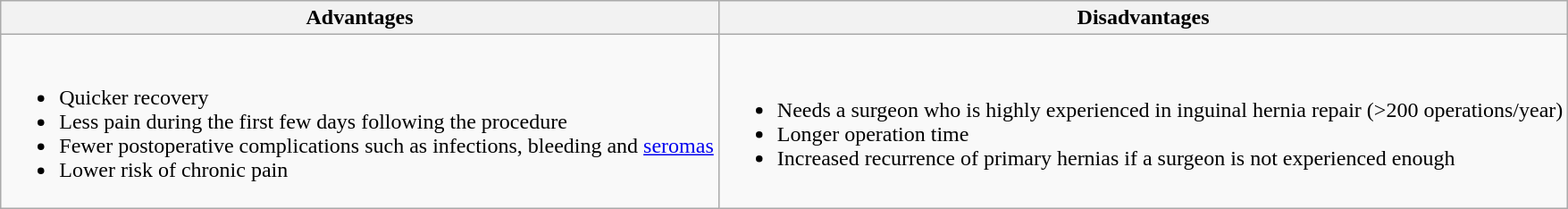<table class="wikitable" align="center">
<tr>
<th>Advantages</th>
<th>Disadvantages</th>
</tr>
<tr>
<td><br><ul><li>Quicker recovery</li><li>Less pain during the first few days following the procedure</li><li>Fewer postoperative complications such as infections, bleeding and <a href='#'>seromas</a></li><li>Lower risk of chronic pain</li></ul></td>
<td><br><ul><li>Needs a surgeon who is highly experienced in inguinal hernia repair (>200 operations/year)</li><li>Longer operation time</li><li>Increased recurrence of primary hernias if a surgeon is not experienced enough</li></ul></td>
</tr>
</table>
